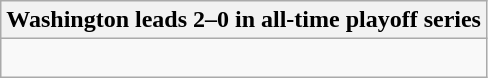<table class="wikitable collapsible collapsed">
<tr>
<th>Washington leads 2–0 in all-time playoff series</th>
</tr>
<tr>
<td><br>
</td>
</tr>
</table>
